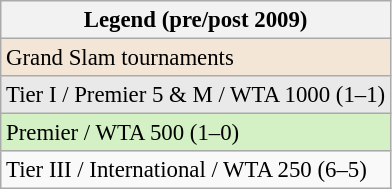<table class=wikitable style=font-size:95%>
<tr>
<th>Legend (pre/post 2009)</th>
</tr>
<tr>
<td bgcolor=#f3e6d7>Grand Slam tournaments</td>
</tr>
<tr>
<td bgcolor=#e9e9e9>Tier I / Premier 5 & M / WTA 1000 (1–1)</td>
</tr>
<tr>
<td bgcolor=#d4f1c5>Premier / WTA 500 (1–0)</td>
</tr>
<tr>
<td>Tier III / International / WTA 250 (6–5)</td>
</tr>
</table>
